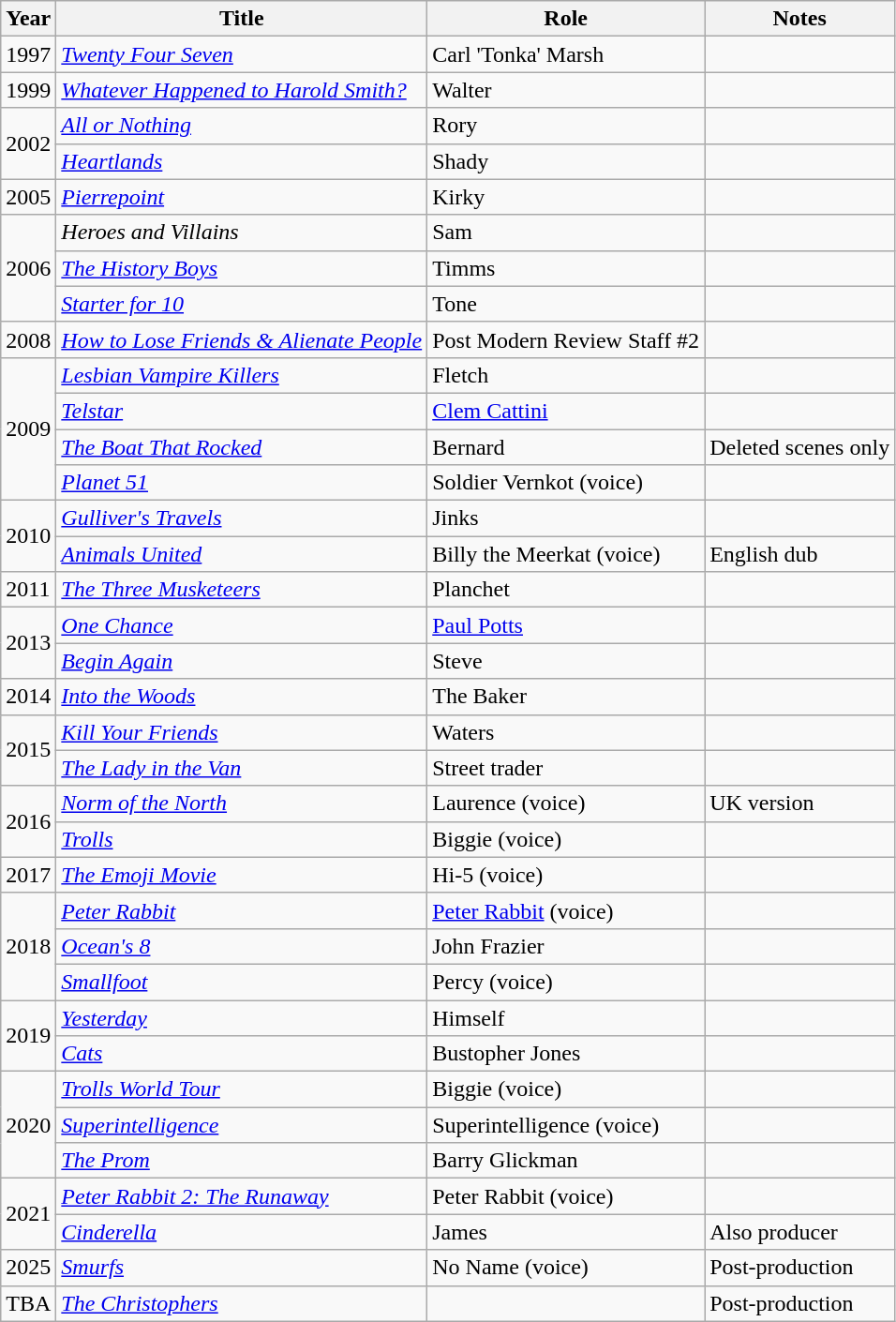<table class="wikitable sortable">
<tr>
<th>Year</th>
<th>Title</th>
<th>Role</th>
<th>Notes</th>
</tr>
<tr>
<td>1997</td>
<td><em><a href='#'>Twenty Four Seven</a></em></td>
<td>Carl 'Tonka' Marsh</td>
<td></td>
</tr>
<tr>
<td>1999</td>
<td><em><a href='#'>Whatever Happened to Harold Smith?</a></em></td>
<td>Walter</td>
<td></td>
</tr>
<tr>
<td rowspan="2">2002</td>
<td><em><a href='#'>All or Nothing</a></em></td>
<td>Rory</td>
<td></td>
</tr>
<tr>
<td><em><a href='#'>Heartlands</a></em></td>
<td>Shady</td>
<td></td>
</tr>
<tr>
<td>2005</td>
<td><em><a href='#'>Pierrepoint</a></em></td>
<td>Kirky</td>
<td></td>
</tr>
<tr>
<td rowspan="3">2006</td>
<td><em>Heroes and Villains</em></td>
<td>Sam</td>
<td></td>
</tr>
<tr>
<td><em><a href='#'>The History Boys</a></em></td>
<td>Timms</td>
<td></td>
</tr>
<tr>
<td><em><a href='#'>Starter for 10</a></em></td>
<td>Tone</td>
<td></td>
</tr>
<tr>
<td>2008</td>
<td><em><a href='#'>How to Lose Friends & Alienate People</a></em></td>
<td>Post Modern Review Staff #2</td>
<td></td>
</tr>
<tr>
<td rowspan="4">2009</td>
<td><em><a href='#'>Lesbian Vampire Killers</a></em></td>
<td>Fletch</td>
<td></td>
</tr>
<tr>
<td><em><a href='#'>Telstar</a></em></td>
<td><a href='#'>Clem Cattini</a></td>
<td></td>
</tr>
<tr>
<td><em><a href='#'>The Boat That Rocked</a></em></td>
<td>Bernard</td>
<td>Deleted scenes only</td>
</tr>
<tr>
<td><em><a href='#'>Planet 51</a></em></td>
<td>Soldier Vernkot (voice)</td>
<td></td>
</tr>
<tr>
<td rowspan="2">2010</td>
<td><em><a href='#'>Gulliver's Travels</a></em></td>
<td>Jinks</td>
<td></td>
</tr>
<tr>
<td><em><a href='#'>Animals United</a></em></td>
<td>Billy the Meerkat (voice)</td>
<td>English dub</td>
</tr>
<tr>
<td>2011</td>
<td><em><a href='#'>The Three Musketeers</a></em></td>
<td>Planchet</td>
<td></td>
</tr>
<tr>
<td rowspan="2">2013</td>
<td><em><a href='#'>One Chance</a></em></td>
<td><a href='#'>Paul Potts</a></td>
<td></td>
</tr>
<tr>
<td><em><a href='#'>Begin Again</a></em></td>
<td>Steve</td>
<td></td>
</tr>
<tr>
<td>2014</td>
<td><em><a href='#'>Into the Woods</a></em></td>
<td>The Baker</td>
<td></td>
</tr>
<tr>
<td rowspan="2">2015</td>
<td><em><a href='#'>Kill Your Friends</a></em></td>
<td>Waters</td>
<td></td>
</tr>
<tr>
<td><em><a href='#'>The Lady in the Van</a></em></td>
<td>Street trader</td>
<td></td>
</tr>
<tr>
<td rowspan="2">2016</td>
<td><em><a href='#'>Norm of the North</a></em></td>
<td>Laurence (voice)</td>
<td>UK version</td>
</tr>
<tr>
<td><em><a href='#'>Trolls</a></em></td>
<td>Biggie (voice)</td>
<td></td>
</tr>
<tr>
<td>2017</td>
<td><em><a href='#'>The Emoji Movie</a></em></td>
<td>Hi-5 (voice)</td>
<td></td>
</tr>
<tr>
<td rowspan="3">2018</td>
<td><em><a href='#'>Peter Rabbit</a></em></td>
<td><a href='#'>Peter Rabbit</a> (voice)</td>
<td></td>
</tr>
<tr>
<td><em><a href='#'>Ocean's 8</a></em></td>
<td>John Frazier</td>
<td></td>
</tr>
<tr>
<td><em><a href='#'>Smallfoot</a></em></td>
<td>Percy (voice)</td>
<td></td>
</tr>
<tr>
<td rowspan="2">2019</td>
<td><em><a href='#'>Yesterday</a></em></td>
<td>Himself</td>
<td></td>
</tr>
<tr>
<td><em><a href='#'>Cats</a></em></td>
<td>Bustopher Jones</td>
<td></td>
</tr>
<tr>
<td rowspan="3">2020</td>
<td><em><a href='#'>Trolls World Tour</a></em></td>
<td>Biggie (voice)</td>
<td></td>
</tr>
<tr>
<td><em><a href='#'>Superintelligence</a></em></td>
<td>Superintelligence (voice)</td>
<td></td>
</tr>
<tr>
<td><em><a href='#'>The Prom</a></em></td>
<td>Barry Glickman</td>
<td></td>
</tr>
<tr>
<td rowspan="2">2021</td>
<td><em><a href='#'>Peter Rabbit 2: The Runaway</a></em></td>
<td>Peter Rabbit (voice)</td>
<td></td>
</tr>
<tr>
<td><em><a href='#'>Cinderella</a></em></td>
<td>James</td>
<td>Also producer</td>
</tr>
<tr>
<td>2025</td>
<td><em><a href='#'>Smurfs</a></em></td>
<td>No Name (voice)</td>
<td>Post-production</td>
</tr>
<tr>
<td>TBA</td>
<td><em><a href='#'>The Christophers</a></em></td>
<td></td>
<td>Post-production</td>
</tr>
</table>
